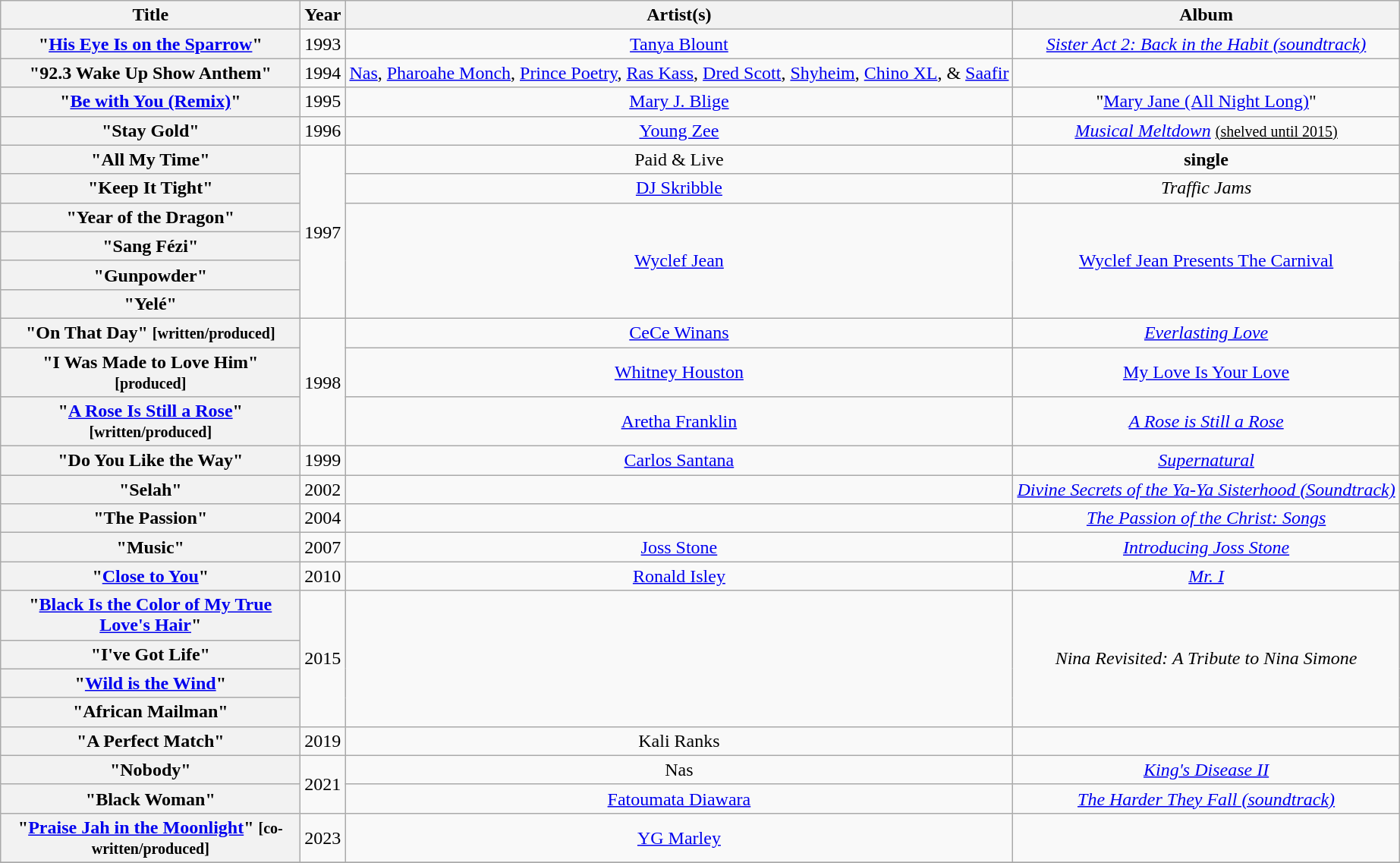<table class="wikitable plainrowheaders" style="text-align:center;" border="1">
<tr>
<th scope="col" style="width:16em;">Title</th>
<th scope="col">Year</th>
<th scope="col">Artist(s)</th>
<th scope="col">Album</th>
</tr>
<tr>
<th scope="row">"<a href='#'>His Eye Is on the Sparrow</a>"</th>
<td rowspan=>1993</td>
<td><a href='#'>Tanya Blount</a></td>
<td><em><a href='#'>Sister Act 2: Back in the Habit (soundtrack)</a></em></td>
</tr>
<tr>
<th scope="row">"92.3 Wake Up Show Anthem"</th>
<td rowspan=>1994</td>
<td><a href='#'>Nas</a>, <a href='#'>Pharoahe Monch</a>, <a href='#'>Prince Poetry</a>, <a href='#'>Ras Kass</a>, <a href='#'>Dred Scott</a>, <a href='#'>Shyheim</a>, <a href='#'>Chino XL</a>, & <a href='#'>Saafir</a></td>
<td></td>
</tr>
<tr>
<th scope="row">"<a href='#'>Be with You (Remix)</a>"</th>
<td rowspan="1">1995</td>
<td><a href='#'>Mary J. Blige</a></td>
<td>"<a href='#'>Mary Jane (All Night Long)</a>"</td>
</tr>
<tr>
<th scope="row">"Stay Gold"</th>
<td>1996</td>
<td><a href='#'>Young Zee</a></td>
<td><em><a href='#'>Musical Meltdown</a></em> <small><u>(shelved until 2015)</u></small></td>
</tr>
<tr>
<th scope="row">"All My Time"</th>
<td rowspan="6">1997</td>
<td>Paid & Live</td>
<td><strong>single</strong></td>
</tr>
<tr>
<th scope="row">"Keep It Tight"</th>
<td><a href='#'>DJ Skribble</a></td>
<td><em>Traffic Jams</em></td>
</tr>
<tr>
<th>"Year of the Dragon"</th>
<td rowspan="4"><a href='#'>Wyclef Jean</a></td>
<td rowspan="4"><a href='#'>Wyclef Jean Presents The Carnival</a></td>
</tr>
<tr>
<th>"Sang Fézi"</th>
</tr>
<tr>
<th>"Gunpowder"</th>
</tr>
<tr>
<th>"Yelé"</th>
</tr>
<tr>
<th scope="row">"On That Day"  <small>[written/produced]</small></th>
<td rowspan="3">1998</td>
<td><a href='#'>CeCe Winans</a></td>
<td><em><a href='#'>Everlasting Love</a></em></td>
</tr>
<tr>
<th>"I Was Made to Love Him" <small>[produced]</small></th>
<td><a href='#'>Whitney Houston</a></td>
<td><a href='#'>My Love Is Your Love</a></td>
</tr>
<tr>
<th scope="row">"<a href='#'>A Rose Is Still a Rose</a>" <small>[written/produced]</small></th>
<td><a href='#'>Aretha Franklin</a></td>
<td><em><a href='#'>A Rose is Still a Rose</a></em></td>
</tr>
<tr>
<th scope="row">"Do You Like the Way"</th>
<td>1999</td>
<td><a href='#'>Carlos Santana</a></td>
<td><em><a href='#'>Supernatural</a></em></td>
</tr>
<tr>
<th scope="row">"Selah"</th>
<td 2002>2002</td>
<td></td>
<td><em><a href='#'>Divine Secrets of the Ya-Ya Sisterhood (Soundtrack)</a></em></td>
</tr>
<tr>
<th scope="row">"The Passion"</th>
<td rowspan>2004</td>
<td></td>
<td><em><a href='#'>The Passion of the Christ: Songs</a></em></td>
</tr>
<tr>
<th scope="row">"Music"</th>
<td>2007</td>
<td><a href='#'>Joss Stone</a></td>
<td><em><a href='#'>Introducing Joss Stone</a></em></td>
</tr>
<tr>
<th scope="row">"<a href='#'>Close to You</a>"</th>
<td rowspan>2010</td>
<td><a href='#'>Ronald Isley</a></td>
<td><em><a href='#'>Mr. I</a></em></td>
</tr>
<tr>
<th scope="row">"<a href='#'>Black Is the Color of My True Love's Hair</a>"</th>
<td rowspan="4">2015</td>
<td rowspan="4"></td>
<td rowspan="4"><em>Nina Revisited: A Tribute to Nina Simone</em></td>
</tr>
<tr>
<th scope="row">"I've Got Life"</th>
</tr>
<tr>
<th scope="row">"<a href='#'>Wild is the Wind</a>"</th>
</tr>
<tr>
<th scope="row">"African Mailman"</th>
</tr>
<tr>
<th scope="row">"A Perfect Match"</th>
<td rowspan="1">2019</td>
<td>Kali Ranks</td>
<td></td>
</tr>
<tr>
<th scope="row">"Nobody"</th>
<td rowspan="2">2021</td>
<td>Nas</td>
<td><em><a href='#'>King's Disease II</a></em></td>
</tr>
<tr>
<th scope="row">"Black Woman" </th>
<td><a href='#'>Fatoumata Diawara</a></td>
<td><em><a href='#'>The Harder They Fall (soundtrack)</a></em></td>
</tr>
<tr>
<th scope="row">"<a href='#'>Praise Jah in the Moonlight</a>"  <small>[co-written/produced]</small></th>
<td>2023</td>
<td><a href='#'>YG Marley</a></td>
<td></td>
</tr>
<tr>
</tr>
</table>
